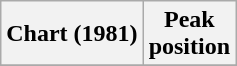<table class="wikitable plainrowheaders" style="text-align:center">
<tr>
<th scope="col">Chart (1981)</th>
<th scope="col">Peak<br>position</th>
</tr>
<tr>
</tr>
</table>
